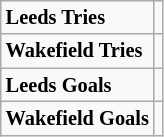<table class="wikitable" style="font-size:85%;">
<tr>
<td><strong>Leeds Tries</strong></td>
<td></td>
</tr>
<tr>
<td><strong>Wakefield Tries</strong></td>
<td></td>
</tr>
<tr>
<td><strong>Leeds Goals</strong></td>
<td></td>
</tr>
<tr>
<td><strong>Wakefield Goals</strong></td>
<td></td>
</tr>
</table>
